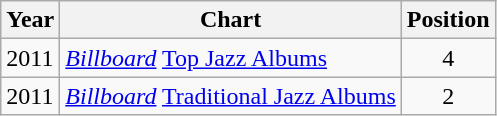<table class="wikitable">
<tr>
<th>Year</th>
<th>Chart</th>
<th>Position</th>
</tr>
<tr>
<td>2011</td>
<td><em><a href='#'>Billboard</a></em> <a href='#'>Top Jazz Albums</a></td>
<td align="center">4</td>
</tr>
<tr>
<td>2011</td>
<td><em><a href='#'>Billboard</a></em> <a href='#'>Traditional Jazz Albums</a></td>
<td align="center">2</td>
</tr>
</table>
